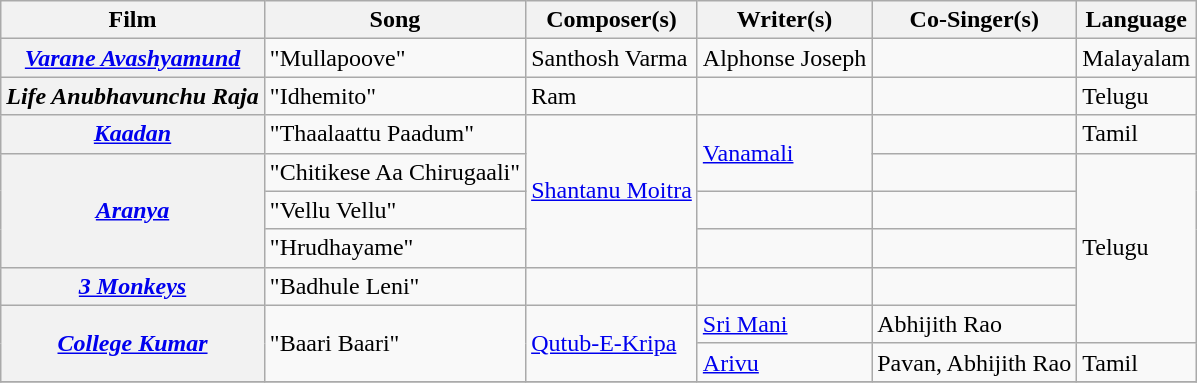<table class="wikitable">
<tr>
<th>Film</th>
<th>Song</th>
<th>Composer(s)</th>
<th>Writer(s)</th>
<th>Co-Singer(s)</th>
<th>Language</th>
</tr>
<tr>
<th><em><a href='#'>Varane Avashyamund</a></em></th>
<td>"Mullapoove"</td>
<td>Santhosh Varma</td>
<td>Alphonse Joseph</td>
<td></td>
<td>Malayalam</td>
</tr>
<tr>
<th><em>Life Anubhavunchu Raja</em></th>
<td>"Idhemito"</td>
<td>Ram</td>
<td></td>
<td></td>
<td>Telugu</td>
</tr>
<tr>
<th><em><a href='#'>Kaadan</a></em></th>
<td>"Thaalaattu Paadum"</td>
<td rowspan="4"><a href='#'>Shantanu Moitra</a></td>
<td rowspan="2"><a href='#'>Vanamali</a></td>
<td></td>
<td>Tamil</td>
</tr>
<tr>
<th rowspan="3"><em><a href='#'>Aranya</a></em></th>
<td>"Chitikese Aa Chirugaali"</td>
<td></td>
<td rowspan="5">Telugu</td>
</tr>
<tr>
<td>"Vellu Vellu"</td>
<td></td>
<td></td>
</tr>
<tr>
<td>"Hrudhayame"</td>
<td></td>
<td></td>
</tr>
<tr>
<th><em><a href='#'>3 Monkeys</a></em></th>
<td>"Badhule Leni"</td>
<td></td>
<td></td>
<td></td>
</tr>
<tr>
<th rowspan="2"><a href='#'><em>College Kumar</em></a></th>
<td rowspan="2">"Baari Baari"</td>
<td rowspan="2"><a href='#'>Qutub-E-Kripa</a></td>
<td><a href='#'>Sri Mani</a></td>
<td>Abhijith Rao</td>
</tr>
<tr>
<td><a href='#'>Arivu</a></td>
<td>Pavan, Abhijith Rao</td>
<td>Tamil</td>
</tr>
<tr>
</tr>
</table>
